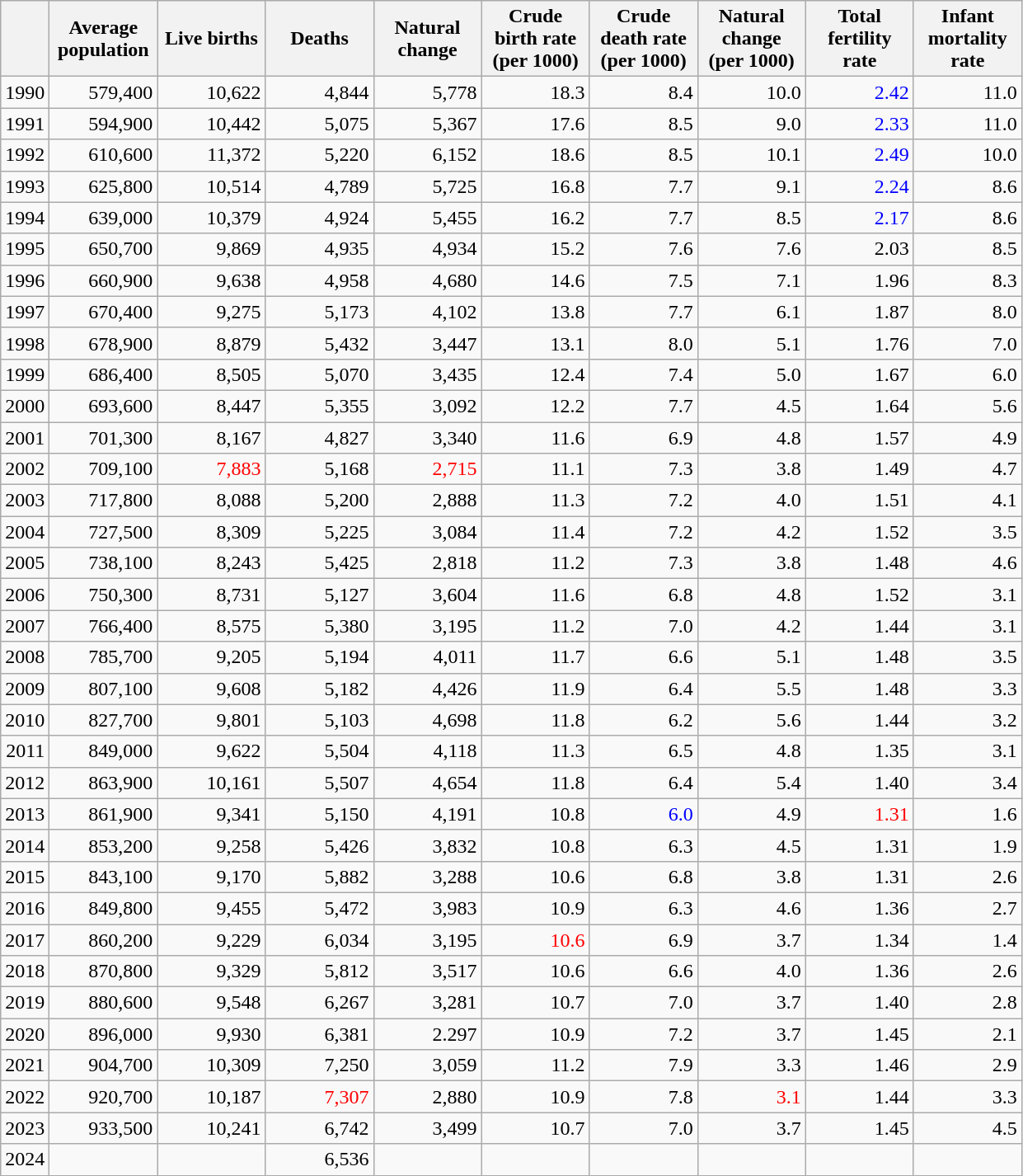<table class="wikitable sortable" style="text-align:right">
<tr>
<th></th>
<th width="80pt">Average population</th>
<th width="80pt">Live births</th>
<th width="80pt">Deaths</th>
<th width="80pt">Natural change</th>
<th width="80pt">Crude birth rate (per 1000)</th>
<th width="80pt">Crude death rate (per 1000)</th>
<th width="80pt">Natural change (per 1000)</th>
<th width="80pt">Total fertility rate</th>
<th width="80pt">Infant mortality rate</th>
</tr>
<tr>
<td>1990</td>
<td>579,400</td>
<td>10,622</td>
<td align="right">4,844</td>
<td align="right">5,778</td>
<td align="right">18.3</td>
<td align="right">8.4</td>
<td align="right">10.0</td>
<td style="color:blue">2.42</td>
<td>11.0</td>
</tr>
<tr>
<td>1991</td>
<td align="right">594,900</td>
<td align="right">10,442</td>
<td align="right">5,075</td>
<td align="right">5,367</td>
<td align="right">17.6</td>
<td>8.5</td>
<td align="right">9.0</td>
<td style="color:blue">2.33</td>
<td>11.0</td>
</tr>
<tr>
<td>1992</td>
<td align="right">610,600</td>
<td align="right">11,372</td>
<td align="right">5,220</td>
<td align="right">6,152</td>
<td align="right">18.6</td>
<td align="right">8.5</td>
<td align="right">10.1</td>
<td style="color:blue">2.49</td>
<td>10.0</td>
</tr>
<tr>
<td>1993</td>
<td align="right">625,800</td>
<td align="right">10,514</td>
<td align="right">4,789</td>
<td align="right">5,725</td>
<td align="right">16.8</td>
<td align="right">7.7</td>
<td align="right">9.1</td>
<td style="color:blue">2.24</td>
<td>8.6</td>
</tr>
<tr>
<td>1994</td>
<td align="right">639,000</td>
<td align="right">10,379</td>
<td align="right">4,924</td>
<td align="right">5,455</td>
<td align="right">16.2</td>
<td align="right">7.7</td>
<td align="right">8.5</td>
<td style="color:blue">2.17</td>
<td>8.6</td>
</tr>
<tr>
<td>1995</td>
<td align="right">650,700</td>
<td align="right">9,869</td>
<td align="right">4,935</td>
<td align="right">4,934</td>
<td align="right">15.2</td>
<td align="right">7.6</td>
<td align="right">7.6</td>
<td>2.03</td>
<td>8.5</td>
</tr>
<tr>
<td>1996</td>
<td align="right">660,900</td>
<td align="right">9,638</td>
<td align="right">4,958</td>
<td align="right">4,680</td>
<td align="right">14.6</td>
<td align="right">7.5</td>
<td align="right">7.1</td>
<td>1.96</td>
<td>8.3</td>
</tr>
<tr>
<td>1997</td>
<td align="right">670,400</td>
<td align="right">9,275</td>
<td align="right">5,173</td>
<td align="right">4,102</td>
<td align="right">13.8</td>
<td align="right">7.7</td>
<td align="right">6.1</td>
<td>1.87</td>
<td>8.0</td>
</tr>
<tr>
<td>1998</td>
<td align="right">678,900</td>
<td align="right">8,879</td>
<td align="right">5,432</td>
<td align="right">3,447</td>
<td align="right">13.1</td>
<td align="right">8.0</td>
<td align="right">5.1</td>
<td>1.76</td>
<td>7.0</td>
</tr>
<tr>
<td>1999</td>
<td align="right">686,400</td>
<td align="right">8,505</td>
<td align="right">5,070</td>
<td align="right">3,435</td>
<td align="right">12.4</td>
<td align="right">7.4</td>
<td align="right">5.0</td>
<td>1.67</td>
<td>6.0</td>
</tr>
<tr>
<td>2000</td>
<td align="right">693,600</td>
<td align="right">8,447</td>
<td align="right">5,355</td>
<td align="right">3,092</td>
<td align="right">12.2</td>
<td align="right">7.7</td>
<td align="right">4.5</td>
<td>1.64</td>
<td>5.6</td>
</tr>
<tr>
<td>2001</td>
<td align="right">701,300</td>
<td align="right">8,167</td>
<td align="right">4,827</td>
<td align="right">3,340</td>
<td align="right">11.6</td>
<td align="right">6.9</td>
<td align="right">4.8</td>
<td>1.57</td>
<td>4.9</td>
</tr>
<tr>
<td>2002</td>
<td align="right">709,100</td>
<td style="color:red">7,883</td>
<td align="right">5,168</td>
<td style="color:red">2,715</td>
<td align="right">11.1</td>
<td align="right">7.3</td>
<td align="right">3.8</td>
<td>1.49</td>
<td>4.7</td>
</tr>
<tr>
<td>2003</td>
<td align="right">717,800</td>
<td align="right">8,088</td>
<td align="right">5,200</td>
<td align="right">2,888</td>
<td align="right">11.3</td>
<td align="right">7.2</td>
<td align="right">4.0</td>
<td>1.51</td>
<td>4.1</td>
</tr>
<tr>
<td>2004</td>
<td align="right">727,500</td>
<td align="right">8,309</td>
<td align="right">5,225</td>
<td align="right">3,084</td>
<td align="right">11.4</td>
<td align="right">7.2</td>
<td align="right">4.2</td>
<td>1.52</td>
<td>3.5</td>
</tr>
<tr>
<td>2005</td>
<td align="right">738,100</td>
<td align="right">8,243</td>
<td align="right">5,425</td>
<td align="right">2,818</td>
<td align="right">11.2</td>
<td align="right">7.3</td>
<td align="right">3.8</td>
<td>1.48</td>
<td>4.6</td>
</tr>
<tr>
<td>2006</td>
<td align="right">750,300</td>
<td align="right">8,731</td>
<td align="right">5,127</td>
<td align="right">3,604</td>
<td align="right">11.6</td>
<td align="right">6.8</td>
<td align="right">4.8</td>
<td>1.52</td>
<td>3.1</td>
</tr>
<tr>
<td>2007</td>
<td align="right">766,400</td>
<td align="right">8,575</td>
<td align="right">5,380</td>
<td align="right">3,195</td>
<td align="right">11.2</td>
<td align="right">7.0</td>
<td align="right">4.2</td>
<td>1.44</td>
<td>3.1</td>
</tr>
<tr>
<td>2008</td>
<td align="right">785,700</td>
<td align="right">9,205</td>
<td align="right">5,194</td>
<td align="right">4,011</td>
<td align="right">11.7</td>
<td align="right">6.6</td>
<td align="right">5.1</td>
<td>1.48</td>
<td>3.5</td>
</tr>
<tr>
<td>2009</td>
<td>807,100</td>
<td>9,608</td>
<td>5,182</td>
<td>4,426</td>
<td>11.9</td>
<td>6.4</td>
<td>5.5</td>
<td>1.48</td>
<td>3.3</td>
</tr>
<tr>
<td>2010</td>
<td>827,700</td>
<td>9,801</td>
<td>5,103</td>
<td>4,698</td>
<td>11.8</td>
<td>6.2</td>
<td>5.6</td>
<td>1.44</td>
<td>3.2</td>
</tr>
<tr>
<td>2011</td>
<td>849,000</td>
<td>9,622</td>
<td>5,504</td>
<td>4,118</td>
<td>11.3</td>
<td>6.5</td>
<td>4.8</td>
<td>1.35</td>
<td>3.1</td>
</tr>
<tr>
<td>2012</td>
<td>863,900</td>
<td>10,161</td>
<td>5,507</td>
<td>4,654</td>
<td>11.8</td>
<td>6.4</td>
<td>5.4</td>
<td>1.40</td>
<td>3.4</td>
</tr>
<tr>
<td>2013</td>
<td>861,900</td>
<td>9,341</td>
<td>5,150</td>
<td>4,191</td>
<td>10.8</td>
<td style="color:blue">6.0</td>
<td>4.9</td>
<td style="color:red">1.31</td>
<td>1.6</td>
</tr>
<tr>
<td>2014</td>
<td>853,200</td>
<td>9,258</td>
<td>5,426</td>
<td>3,832</td>
<td>10.8</td>
<td>6.3</td>
<td>4.5</td>
<td>1.31</td>
<td>1.9</td>
</tr>
<tr>
<td>2015</td>
<td>843,100</td>
<td>9,170</td>
<td>5,882</td>
<td>3,288</td>
<td>10.6</td>
<td>6.8</td>
<td>3.8</td>
<td>1.31</td>
<td>2.6</td>
</tr>
<tr>
<td>2016</td>
<td>849,800</td>
<td>9,455</td>
<td>5,472</td>
<td>3,983</td>
<td>10.9</td>
<td>6.3</td>
<td>4.6</td>
<td>1.36</td>
<td>2.7</td>
</tr>
<tr>
<td>2017</td>
<td>860,200</td>
<td>9,229</td>
<td>6,034</td>
<td>3,195</td>
<td style="color:red">10.6</td>
<td>6.9</td>
<td>3.7</td>
<td>1.34</td>
<td>1.4</td>
</tr>
<tr>
<td>2018</td>
<td>870,800</td>
<td>9,329</td>
<td>5,812</td>
<td>3,517</td>
<td>10.6</td>
<td>6.6</td>
<td>4.0</td>
<td>1.36</td>
<td>2.6</td>
</tr>
<tr>
<td>2019</td>
<td>880,600</td>
<td>9,548</td>
<td>6,267</td>
<td>3,281</td>
<td>10.7</td>
<td>7.0</td>
<td>3.7</td>
<td>1.40</td>
<td>2.8</td>
</tr>
<tr>
<td>2020</td>
<td>896,000</td>
<td>9,930</td>
<td>6,381</td>
<td>2.297</td>
<td>10.9</td>
<td>7.2</td>
<td>3.7</td>
<td>1.45</td>
<td>2.1</td>
</tr>
<tr>
<td>2021</td>
<td>904,700</td>
<td>10,309</td>
<td>7,250</td>
<td>3,059</td>
<td>11.2</td>
<td>7.9</td>
<td>3.3</td>
<td>1.46</td>
<td>2.9</td>
</tr>
<tr>
<td>2022</td>
<td>920,700</td>
<td>10,187</td>
<td style="color:red">7,307</td>
<td>2,880</td>
<td>10.9</td>
<td>7.8</td>
<td style="color:red">3.1</td>
<td>1.44</td>
<td>3.3</td>
</tr>
<tr>
<td>2023</td>
<td>933,500</td>
<td>10,241</td>
<td>6,742</td>
<td>3,499</td>
<td>10.7</td>
<td>7.0</td>
<td>3.7</td>
<td>1.45</td>
<td>4.5</td>
</tr>
<tr>
<td>2024</td>
<td></td>
<td></td>
<td>6,536</td>
<td></td>
<td></td>
<td></td>
<td></td>
<td></td>
<td></td>
</tr>
</table>
